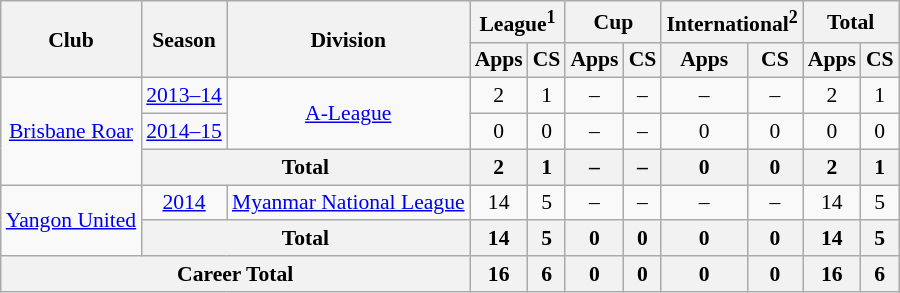<table class="wikitable" style="font-size:90%; text-align: center">
<tr>
<th rowspan="2">Club</th>
<th rowspan="2">Season</th>
<th rowspan="2">Division</th>
<th colspan="2">League<sup>1</sup></th>
<th colspan="2">Cup</th>
<th colspan="2">International<sup>2</sup></th>
<th colspan="2">Total</th>
</tr>
<tr>
<th>Apps</th>
<th>CS</th>
<th>Apps</th>
<th>CS</th>
<th>Apps</th>
<th>CS</th>
<th>Apps</th>
<th>CS</th>
</tr>
<tr>
<td rowspan="3" valign="center"><a href='#'>Brisbane Roar</a></td>
<td><a href='#'>2013–14</a></td>
<td rowspan="2" valign="center"><a href='#'>A-League</a></td>
<td>2</td>
<td>1</td>
<td>–</td>
<td>–</td>
<td>–</td>
<td>–</td>
<td>2</td>
<td>1</td>
</tr>
<tr>
<td><a href='#'>2014–15</a></td>
<td>0</td>
<td>0</td>
<td>–</td>
<td>–</td>
<td>0</td>
<td>0</td>
<td>0</td>
<td>0</td>
</tr>
<tr>
<th colspan="2">Total</th>
<th>2</th>
<th>1</th>
<th>–</th>
<th>–</th>
<th>0</th>
<th>0</th>
<th>2</th>
<th>1</th>
</tr>
<tr>
<td rowspan="2" valign="center"><a href='#'>Yangon United</a></td>
<td><a href='#'>2014</a></td>
<td rowspan="1" valign="center"><a href='#'>Myanmar National League</a></td>
<td>14</td>
<td>5</td>
<td>–</td>
<td>–</td>
<td>–</td>
<td>–</td>
<td>14</td>
<td>5</td>
</tr>
<tr>
<th colspan="2">Total</th>
<th>14</th>
<th>5</th>
<th>0</th>
<th>0</th>
<th>0</th>
<th>0</th>
<th>14</th>
<th>5</th>
</tr>
<tr>
<th colspan="3">Career Total</th>
<th>16</th>
<th>6</th>
<th>0</th>
<th>0</th>
<th>0</th>
<th>0</th>
<th>16</th>
<th>6</th>
</tr>
</table>
